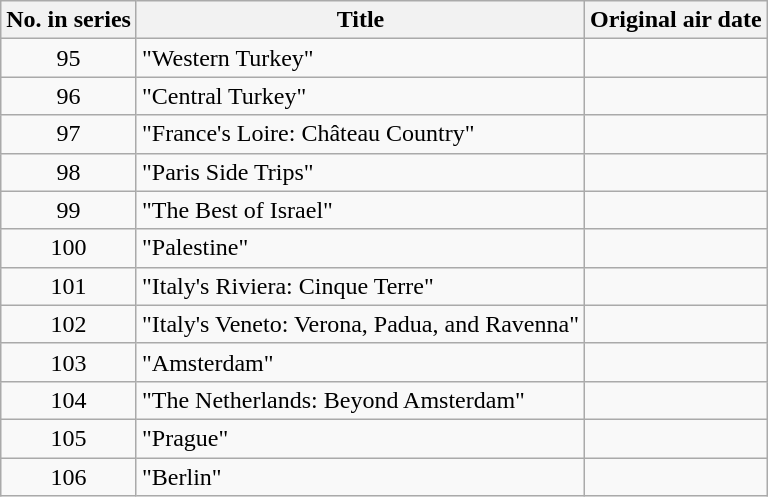<table class="wikitable plainrowheaders" style="text-align:center">
<tr>
<th scope="col">No. in series</th>
<th scope="col">Title</th>
<th scope="col">Original air date</th>
</tr>
<tr>
<td scope="row">95</td>
<td style="text-align:left">"Western Turkey"</td>
<td></td>
</tr>
<tr>
<td scope="row">96</td>
<td style="text-align:left">"Central Turkey"</td>
<td></td>
</tr>
<tr>
<td scope="row">97</td>
<td style="text-align:left">"France's Loire: Château Country"</td>
<td></td>
</tr>
<tr>
<td scope="row">98</td>
<td style="text-align:left">"Paris Side Trips"</td>
<td></td>
</tr>
<tr>
<td scope="row">99</td>
<td style="text-align:left">"The Best of Israel"</td>
<td></td>
</tr>
<tr>
<td scope="row">100</td>
<td style="text-align:left">"Palestine"</td>
<td></td>
</tr>
<tr>
<td scope="row">101</td>
<td style="text-align:left">"Italy's Riviera: Cinque Terre"</td>
<td></td>
</tr>
<tr>
<td scope="row">102</td>
<td style="text-align:left">"Italy's Veneto: Verona, Padua, and Ravenna"</td>
<td></td>
</tr>
<tr>
<td scope="row">103</td>
<td style="text-align:left">"Amsterdam"</td>
<td></td>
</tr>
<tr>
<td scope="row">104</td>
<td style="text-align:left">"The Netherlands: Beyond Amsterdam"</td>
<td></td>
</tr>
<tr>
<td scope="row">105</td>
<td style="text-align:left">"Prague"</td>
<td></td>
</tr>
<tr>
<td scope="row">106</td>
<td style="text-align:left">"Berlin"</td>
<td></td>
</tr>
</table>
